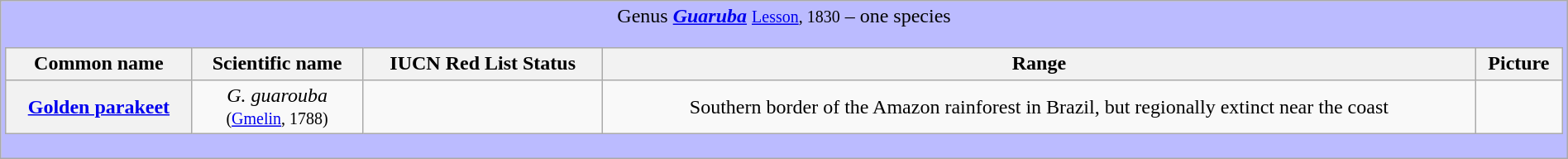<table class="wikitable" style="width:100%;text-align:center">
<tr>
<td colspan="100%" align="center" bgcolor="#BBBBFF">Genus <strong><em><a href='#'>Guaruba</a></em></strong> <small><a href='#'>Lesson</a>, 1830</small> – one species<br><table class="wikitable" style="width:100%;text-align:center">
<tr>
<th scope="col">Common name</th>
<th scope="col">Scientific name</th>
<th scope="col">IUCN Red List Status</th>
<th scope="col">Range</th>
<th scope="col">Picture</th>
</tr>
<tr>
<th scope="row"><a href='#'>Golden parakeet</a></th>
<td><em>G. guarouba</em> <br><small>(<a href='#'>Gmelin</a>, 1788)</small></td>
<td></td>
<td>Southern border of the Amazon rainforest in Brazil, but regionally extinct near the coast</td>
<td></td>
</tr>
</table>
</td>
</tr>
</table>
